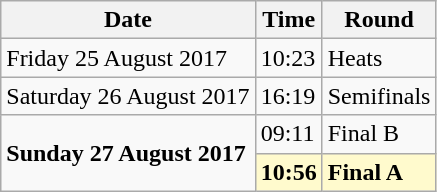<table class="wikitable">
<tr>
<th>Date</th>
<th>Time</th>
<th>Round</th>
</tr>
<tr>
<td>Friday 25 August 2017</td>
<td>10:23</td>
<td>Heats</td>
</tr>
<tr>
<td>Saturday 26 August 2017</td>
<td>16:19</td>
<td>Semifinals</td>
</tr>
<tr>
<td rowspan=2><strong>Sunday 27 August 2017</strong></td>
<td>09:11</td>
<td>Final B</td>
</tr>
<tr>
<td style=background:lemonchiffon><strong>10:56</strong></td>
<td style=background:lemonchiffon><strong>Final A</strong></td>
</tr>
</table>
